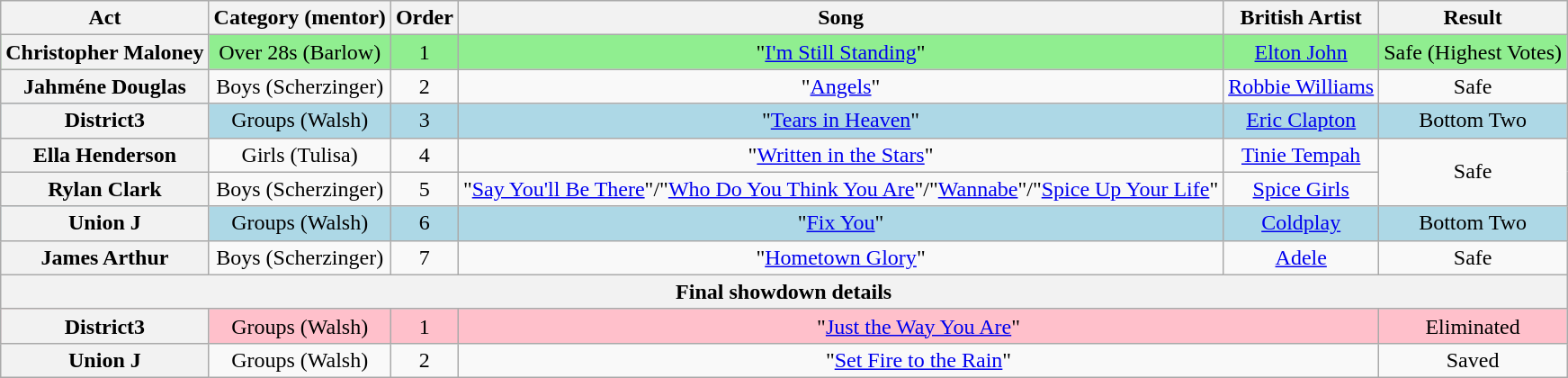<table class="wikitable plainrowheaders" style="text-align:center;">
<tr>
<th scope="col">Act</th>
<th scope="col">Category (mentor)</th>
<th scope="col">Order</th>
<th scope="col">Song</th>
<th>British Artist</th>
<th scope="col">Result</th>
</tr>
<tr style="background:lightgreen;">
<th scope="row">Christopher Maloney</th>
<td>Over 28s (Barlow)</td>
<td>1</td>
<td>"<a href='#'>I'm Still Standing</a>"</td>
<td><a href='#'>Elton John</a></td>
<td>Safe (Highest Votes)</td>
</tr>
<tr>
<th scope="row">Jahméne Douglas</th>
<td>Boys (Scherzinger)</td>
<td>2</td>
<td>"<a href='#'>Angels</a>"</td>
<td><a href='#'>Robbie Williams</a></td>
<td>Safe</td>
</tr>
<tr style="background:lightblue;">
<th scope="row">District3</th>
<td>Groups (Walsh)</td>
<td>3</td>
<td>"<a href='#'>Tears in Heaven</a>"</td>
<td><a href='#'>Eric Clapton</a></td>
<td>Bottom Two</td>
</tr>
<tr>
<th scope="row">Ella Henderson</th>
<td>Girls (Tulisa)</td>
<td>4</td>
<td>"<a href='#'>Written in the Stars</a>"</td>
<td><a href='#'>Tinie Tempah</a></td>
<td rowspan=2>Safe</td>
</tr>
<tr>
<th scope="row">Rylan Clark</th>
<td>Boys (Scherzinger)</td>
<td>5</td>
<td>"<a href='#'>Say You'll Be There</a>"/"<a href='#'>Who Do You Think You Are</a>"/"<a href='#'>Wannabe</a>"/"<a href='#'>Spice Up Your Life</a>"</td>
<td><a href='#'>Spice Girls</a></td>
</tr>
<tr style="background:lightblue;">
<th scope="row">Union J</th>
<td>Groups (Walsh)</td>
<td>6</td>
<td>"<a href='#'>Fix You</a>"</td>
<td><a href='#'>Coldplay</a></td>
<td>Bottom Two</td>
</tr>
<tr>
<th scope="row">James Arthur</th>
<td>Boys (Scherzinger)</td>
<td>7</td>
<td>"<a href='#'>Hometown Glory</a>"</td>
<td><a href='#'>Adele</a></td>
<td>Safe</td>
</tr>
<tr>
<th colspan="6">Final showdown details</th>
</tr>
<tr style="background:pink;">
<th scope="row">District3</th>
<td>Groups (Walsh)</td>
<td>1</td>
<td colspan="2">"<a href='#'>Just the Way You Are</a>"</td>
<td>Eliminated</td>
</tr>
<tr>
<th scope="row">Union J</th>
<td>Groups (Walsh)</td>
<td>2</td>
<td colspan="2">"<a href='#'>Set Fire to the Rain</a>"</td>
<td>Saved</td>
</tr>
</table>
